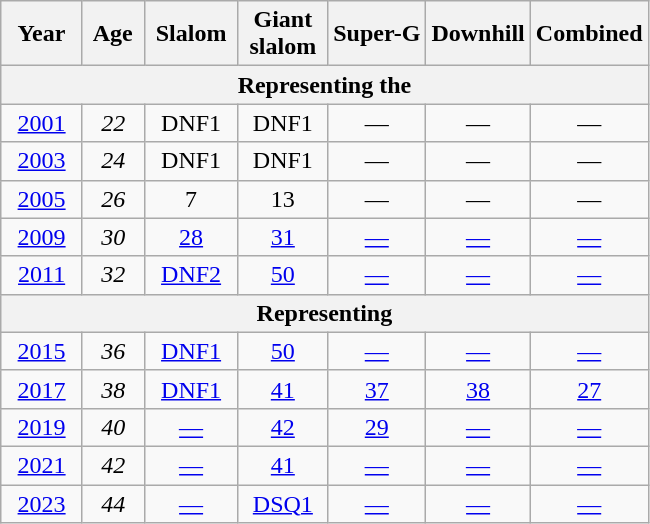<table class=wikitable style="text-align:center">
<tr>
<th>  Year  </th>
<th> Age </th>
<th> Slalom </th>
<th> Giant <br> slalom </th>
<th>Super-G</th>
<th>Downhill</th>
<th>Combined</th>
</tr>
<tr>
<th colspan=7>Representing the </th>
</tr>
<tr>
<td><a href='#'>2001</a></td>
<td><em>22</em></td>
<td>DNF1</td>
<td>DNF1</td>
<td>—</td>
<td>—</td>
<td>—</td>
</tr>
<tr>
<td><a href='#'>2003</a></td>
<td><em>24</em></td>
<td>DNF1</td>
<td>DNF1</td>
<td>—</td>
<td>—</td>
<td>—</td>
</tr>
<tr>
<td><a href='#'>2005</a></td>
<td><em>26</em></td>
<td>7</td>
<td>13</td>
<td>—</td>
<td>—</td>
<td>—</td>
</tr>
<tr>
<td><a href='#'>2009</a></td>
<td><em>30</em></td>
<td><a href='#'>28</a></td>
<td><a href='#'>31</a></td>
<td><a href='#'>—</a></td>
<td><a href='#'>—</a></td>
<td><a href='#'>—</a></td>
</tr>
<tr>
<td><a href='#'>2011</a></td>
<td><em>32</em></td>
<td><a href='#'>DNF2</a></td>
<td><a href='#'>50</a></td>
<td><a href='#'>—</a></td>
<td><a href='#'>—</a></td>
<td><a href='#'>—</a></td>
</tr>
<tr>
<th colspan=7>Representing </th>
</tr>
<tr>
<td><a href='#'>2015</a></td>
<td><em>36</em></td>
<td><a href='#'>DNF1</a></td>
<td><a href='#'>50</a></td>
<td><a href='#'>—</a></td>
<td><a href='#'>—</a></td>
<td><a href='#'>—</a></td>
</tr>
<tr>
<td><a href='#'>2017</a></td>
<td><em>38</em></td>
<td><a href='#'>DNF1</a></td>
<td><a href='#'>41</a></td>
<td><a href='#'>37</a></td>
<td><a href='#'>38</a></td>
<td><a href='#'>27</a></td>
</tr>
<tr>
<td><a href='#'>2019</a></td>
<td><em>40</em></td>
<td><a href='#'>—</a></td>
<td><a href='#'>42</a></td>
<td><a href='#'>29</a></td>
<td><a href='#'>—</a></td>
<td><a href='#'>—</a></td>
</tr>
<tr>
<td><a href='#'>2021</a></td>
<td><em>42</em></td>
<td><a href='#'>—</a></td>
<td><a href='#'>41</a></td>
<td><a href='#'>—</a></td>
<td><a href='#'>—</a></td>
<td><a href='#'>—</a></td>
</tr>
<tr>
<td><a href='#'>2023</a></td>
<td><em>44</em></td>
<td><a href='#'>—</a></td>
<td><a href='#'>DSQ1</a></td>
<td><a href='#'>—</a></td>
<td><a href='#'>—</a></td>
<td><a href='#'>—</a></td>
</tr>
</table>
